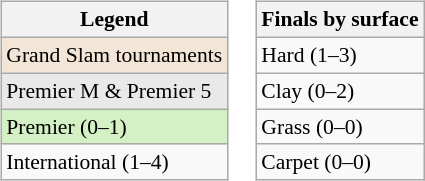<table>
<tr valign=top>
<td><br><table class=wikitable style="font-size:90%">
<tr>
<th>Legend</th>
</tr>
<tr style="background:#f3e6d7;">
<td>Grand Slam tournaments</td>
</tr>
<tr style="background:#e9e9e9;">
<td>Premier M & Premier 5</td>
</tr>
<tr style="background:#d4f1c5;">
<td>Premier (0–1)</td>
</tr>
<tr>
<td>International (1–4)</td>
</tr>
</table>
</td>
<td><br><table class=wikitable style="font-size:90%">
<tr>
<th>Finals by surface</th>
</tr>
<tr>
<td>Hard (1–3)</td>
</tr>
<tr>
<td>Clay (0–2)</td>
</tr>
<tr>
<td>Grass (0–0)</td>
</tr>
<tr>
<td>Carpet (0–0)</td>
</tr>
</table>
</td>
</tr>
</table>
